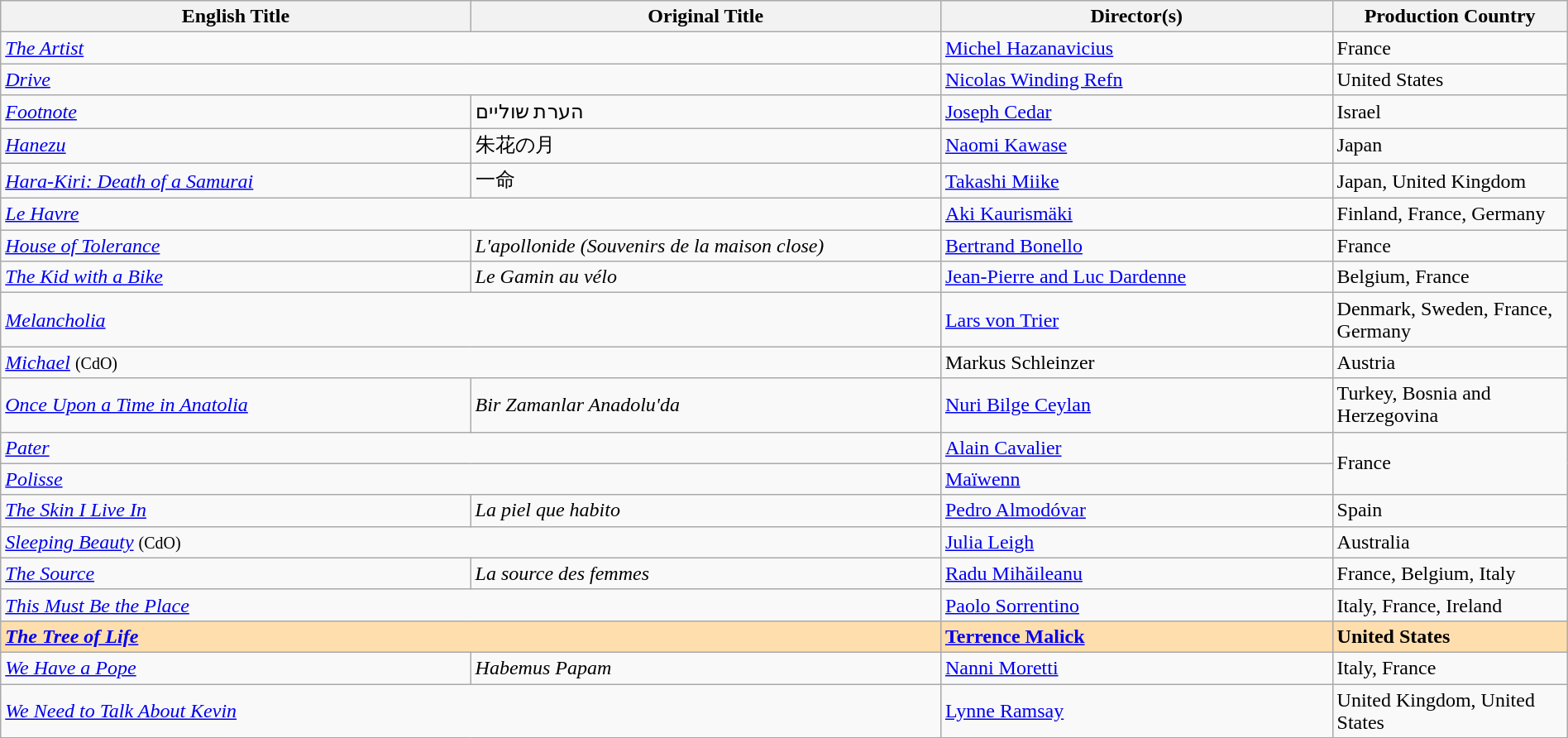<table class="wikitable" style="width:100%; margin-bottom:2px" cellpadding="5">
<tr>
<th style="width:30%">English Title</th>
<th style="width:30%">Original Title</th>
<th style="width:25%">Director(s)</th>
<th style="width:15%">Production Country</th>
</tr>
<tr>
<td colspan=2 data-sort-value="Artist"><em><a href='#'>The Artist</a></em></td>
<td data-sort-value="Hazanavicius"><a href='#'>Michel Hazanavicius</a></td>
<td>France</td>
</tr>
<tr>
<td colspan=2><em><a href='#'>Drive</a></em></td>
<td data-sort-value="Winding"><a href='#'>Nicolas Winding Refn</a></td>
<td>United States</td>
</tr>
<tr>
<td><em><a href='#'>Footnote</a></em></td>
<td>הערת שוליים</td>
<td data-sort-value="Cedar"><a href='#'>Joseph Cedar</a></td>
<td>Israel</td>
</tr>
<tr>
<td><em><a href='#'>Hanezu</a></em></td>
<td data-sort-value="Hanezu">朱花の月</td>
<td data-sort-value="Kawase"><a href='#'>Naomi Kawase</a></td>
<td>Japan</td>
</tr>
<tr>
<td><em><a href='#'>Hara-Kiri: Death of a Samurai</a></em></td>
<td data-sort-value="Ichimei">一命</td>
<td data-sort-value="Miike"><a href='#'>Takashi Miike</a></td>
<td>Japan, United Kingdom</td>
</tr>
<tr>
<td colspan=2 data-sort-value="Havre"><em><a href='#'>Le Havre</a></em></td>
<td data-sort-value="Kaurismäki"><a href='#'>Aki Kaurismäki</a></td>
<td>Finland, France, Germany</td>
</tr>
<tr>
<td><em><a href='#'>House of Tolerance</a></em></td>
<td data-sort-value="Apollonide"><em>L'apollonide (Souvenirs de la maison close)</em></td>
<td data-sort-value="Bonello"><a href='#'>Bertrand Bonello</a></td>
<td>France</td>
</tr>
<tr>
<td data-sort-value="Kid with"><em><a href='#'>The Kid with a Bike</a></em></td>
<td data-sort-value="Gamin"><em>Le Gamin au vélo</em></td>
<td data-sort-value="Dardenne"><a href='#'>Jean-Pierre and Luc Dardenne</a></td>
<td>Belgium, France</td>
</tr>
<tr>
<td colspan=2><em><a href='#'>Melancholia</a></em></td>
<td data-sort-value="von Trier"><a href='#'>Lars von Trier</a></td>
<td>Denmark, Sweden, France, Germany</td>
</tr>
<tr>
<td colspan=2><em><a href='#'>Michael</a></em> <small>(CdO)</small></td>
<td data-sort-value="Schleinzer">Markus Schleinzer</td>
<td>Austria</td>
</tr>
<tr>
<td><em><a href='#'>Once Upon a Time in Anatolia</a></em></td>
<td><em>Bir Zamanlar Anadolu'da</em></td>
<td data-sort-value="Ceylan"><a href='#'>Nuri Bilge Ceylan</a></td>
<td>Turkey, Bosnia and Herzegovina</td>
</tr>
<tr>
<td colspan=2><em><a href='#'>Pater</a></em></td>
<td data-sort-value="Cavalier"><a href='#'>Alain Cavalier</a></td>
<td rowspan="2">France</td>
</tr>
<tr>
<td colspan=2><em><a href='#'>Polisse</a></em></td>
<td data-sort-value="Le Besco"><a href='#'>Maïwenn</a></td>
</tr>
<tr>
<td data-sort-value="Skin"><em><a href='#'>The Skin I Live In</a></em></td>
<td data-sort-value="piel"><em>La piel que habito</em></td>
<td data-sort-value="Almodóvar"><a href='#'>Pedro Almodóvar</a></td>
<td>Spain</td>
</tr>
<tr>
<td colspan=2><em><a href='#'>Sleeping Beauty</a></em> <small>(CdO)</small></td>
<td data-sort-value="Leigh"><a href='#'>Julia Leigh</a></td>
<td>Australia</td>
</tr>
<tr>
<td data-sort-value="Source"><em><a href='#'>The Source</a></em></td>
<td data-sort-value="Source"><em>La source des femmes</em></td>
<td data-sort-value="Mihaileanu"><a href='#'>Radu Mihăileanu</a></td>
<td>France, Belgium, Italy</td>
</tr>
<tr>
<td colspan=2><em><a href='#'>This Must Be the Place</a></em></td>
<td data-sort-value="Sorrentino"><a href='#'>Paolo Sorrentino</a></td>
<td>Italy, France, Ireland</td>
</tr>
<tr style="background:#FFDEAD">
<td colspan=2 data-sort-value="Tree of Life"><strong><em><a href='#'>The Tree of Life</a></em></strong></td>
<td data-sort-value="Malick"><strong><a href='#'>Terrence Malick</a></strong></td>
<td><strong>United States</strong></td>
</tr>
<tr>
<td><em><a href='#'>We Have a Pope</a></em></td>
<td><em>Habemus Papam</em></td>
<td data-sort-value="Moretti"><a href='#'>Nanni Moretti</a></td>
<td>Italy, France</td>
</tr>
<tr>
<td colspan=2><em><a href='#'>We Need to Talk About Kevin</a></em></td>
<td data-sort-value="Ramsay"><a href='#'>Lynne Ramsay</a></td>
<td>United Kingdom, United States</td>
</tr>
</table>
